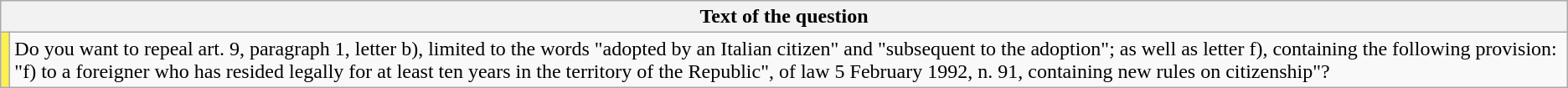<table class="wikitable">
<tr>
<th colspan="2">Text of the question</th>
</tr>
<tr>
<td style="background:#FCF151;"></td>
<td>Do you want to repeal art. 9, paragraph 1, letter b), limited to the words "adopted by an Italian citizen" and "subsequent to the adoption"; as well as letter f), containing the following provision: "f) to a foreigner who has resided legally for at least ten years in the territory of the Republic", of law 5 February 1992, n. 91, containing new rules on citizenship"?</td>
</tr>
</table>
